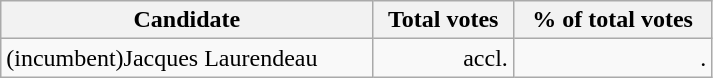<table class="wikitable" width="475">
<tr>
<th align="left">Candidate</th>
<th align="right">Total votes</th>
<th align="right">% of total votes</th>
</tr>
<tr>
<td align="left">(incumbent)Jacques Laurendeau</td>
<td align="right">accl.</td>
<td align="right">.</td>
</tr>
</table>
